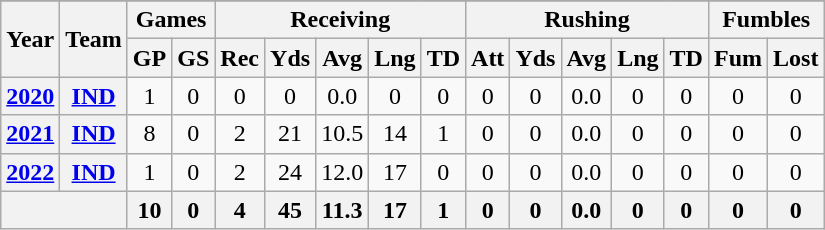<table style="text-align:center;" class="wikitable">
<tr style="font-weight:bold;background:#03202F;color:White;">
</tr>
<tr>
<th rowspan="2">Year</th>
<th rowspan="2">Team</th>
<th colspan="2">Games</th>
<th colspan="5">Receiving</th>
<th colspan="5">Rushing</th>
<th colspan="2">Fumbles</th>
</tr>
<tr>
<th>GP</th>
<th>GS</th>
<th>Rec</th>
<th>Yds</th>
<th>Avg</th>
<th>Lng</th>
<th>TD</th>
<th>Att</th>
<th>Yds</th>
<th>Avg</th>
<th>Lng</th>
<th>TD</th>
<th>Fum</th>
<th>Lost</th>
</tr>
<tr>
<th><a href='#'>2020</a></th>
<th><a href='#'>IND</a></th>
<td>1</td>
<td>0</td>
<td>0</td>
<td>0</td>
<td>0.0</td>
<td>0</td>
<td>0</td>
<td>0</td>
<td>0</td>
<td>0.0</td>
<td>0</td>
<td>0</td>
<td>0</td>
<td>0</td>
</tr>
<tr>
<th><a href='#'>2021</a></th>
<th><a href='#'>IND</a></th>
<td>8</td>
<td>0</td>
<td>2</td>
<td>21</td>
<td>10.5</td>
<td>14</td>
<td>1</td>
<td>0</td>
<td>0</td>
<td>0.0</td>
<td>0</td>
<td>0</td>
<td>0</td>
<td>0</td>
</tr>
<tr>
<th><a href='#'>2022</a></th>
<th><a href='#'>IND</a></th>
<td>1</td>
<td>0</td>
<td>2</td>
<td>24</td>
<td>12.0</td>
<td>17</td>
<td>0</td>
<td>0</td>
<td>0</td>
<td>0.0</td>
<td>0</td>
<td>0</td>
<td>0</td>
<td>0</td>
</tr>
<tr>
<th colspan="2"></th>
<th>10</th>
<th>0</th>
<th>4</th>
<th>45</th>
<th>11.3</th>
<th>17</th>
<th>1</th>
<th>0</th>
<th>0</th>
<th>0.0</th>
<th>0</th>
<th>0</th>
<th>0</th>
<th>0</th>
</tr>
</table>
